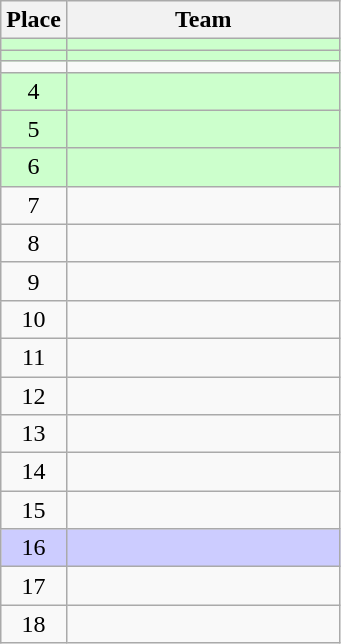<table class="wikitable" style="text-align:center;">
<tr>
<th width=30>Place</th>
<th width=175>Team</th>
</tr>
<tr bgcolor=ccffcc>
<td></td>
<td align="left"></td>
</tr>
<tr bgcolor=ccffcc>
<td></td>
<td align="left"></td>
</tr>
<tr>
<td></td>
<td align="left"></td>
</tr>
<tr bgcolor=ccffcc>
<td>4</td>
<td align="left"></td>
</tr>
<tr bgcolor=ccffcc>
<td>5</td>
<td align="left"></td>
</tr>
<tr bgcolor=ccffcc>
<td>6</td>
<td align="left"></td>
</tr>
<tr>
<td>7</td>
<td align="left"></td>
</tr>
<tr>
<td>8</td>
<td align="left"></td>
</tr>
<tr>
<td>9</td>
<td align="left"></td>
</tr>
<tr>
<td>10</td>
<td align="left"></td>
</tr>
<tr>
<td>11</td>
<td align="left"></td>
</tr>
<tr>
<td>12</td>
<td align="left"></td>
</tr>
<tr>
<td>13</td>
<td align="left"></td>
</tr>
<tr>
<td>14</td>
<td align="left"></td>
</tr>
<tr>
<td>15</td>
<td align="left"></td>
</tr>
<tr bgcolor=ccccff>
<td>16</td>
<td align="left"></td>
</tr>
<tr>
<td>17</td>
<td align="left"></td>
</tr>
<tr>
<td>18</td>
<td align="left"></td>
</tr>
</table>
